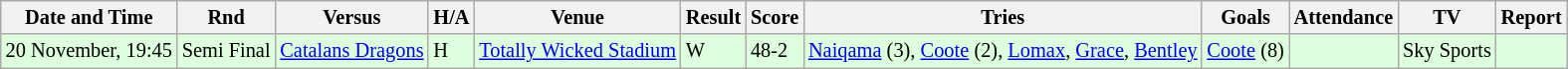<table class="wikitable" style="font-size:85%;">
<tr>
<th>Date and Time</th>
<th>Rnd</th>
<th>Versus</th>
<th>H/A</th>
<th>Venue</th>
<th>Result</th>
<th>Score</th>
<th>Tries</th>
<th>Goals</th>
<th>Attendance</th>
<th>TV</th>
<th>Report</th>
</tr>
<tr style="background:#ddffdd;" width=20 | >
<td>20 November, 19:45</td>
<td>Semi Final</td>
<td> <a href='#'>Catalans Dragons</a></td>
<td>H</td>
<td><a href='#'>Totally Wicked Stadium</a></td>
<td>W</td>
<td>48-2</td>
<td><a href='#'>Naiqama</a> (3), <a href='#'>Coote</a> (2), <a href='#'>Lomax</a>, <a href='#'>Grace</a>, <a href='#'>Bentley</a></td>
<td><a href='#'>Coote</a> (8)</td>
<td></td>
<td>Sky Sports</td>
<td></td>
</tr>
</table>
